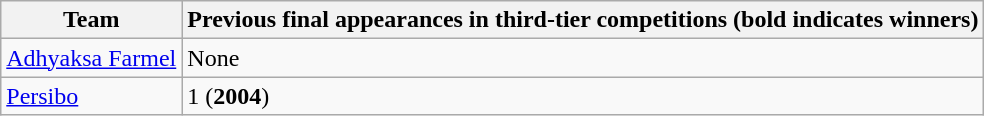<table class="wikitable plainrowheaders">
<tr>
<th scope="col">Team</th>
<th scope="col">Previous final appearances in third-tier competitions (bold indicates winners)</th>
</tr>
<tr>
<td><a href='#'>Adhyaksa Farmel</a></td>
<td>None</td>
</tr>
<tr>
<td><a href='#'>Persibo</a></td>
<td>1 (<strong>2004</strong>)</td>
</tr>
</table>
